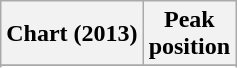<table class="wikitable sortable">
<tr>
<th>Chart (2013)</th>
<th>Peak<br>position</th>
</tr>
<tr>
</tr>
<tr>
</tr>
<tr>
</tr>
<tr>
</tr>
<tr>
</tr>
<tr>
</tr>
</table>
